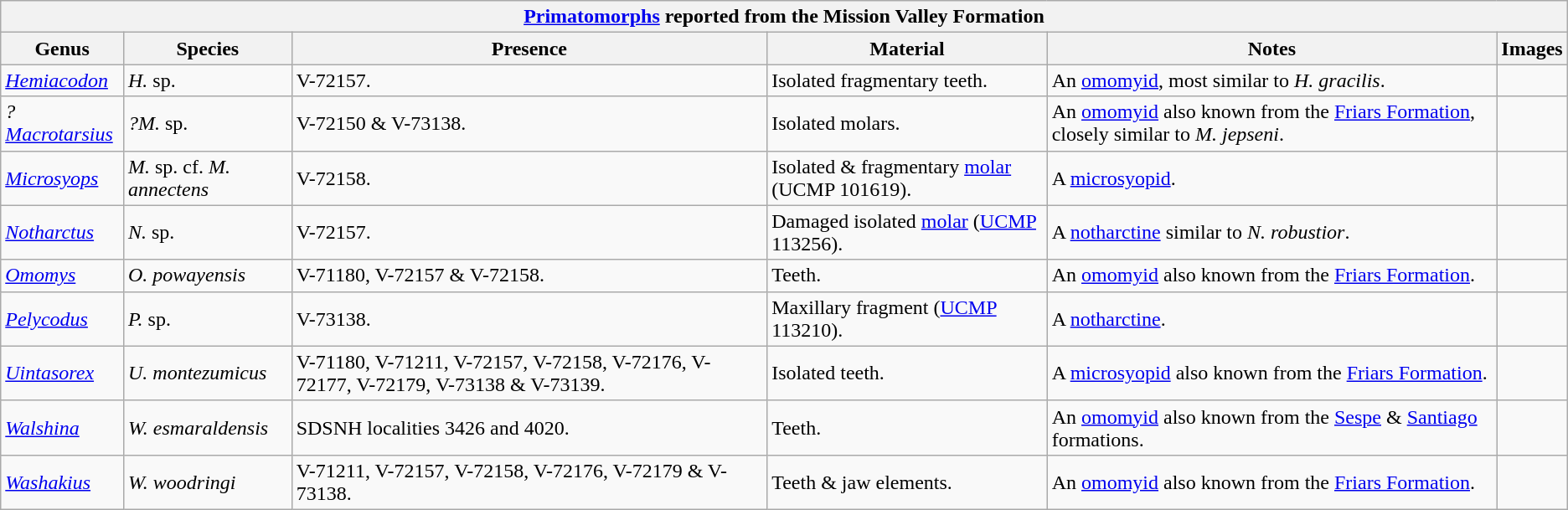<table class="wikitable" align="center">
<tr>
<th colspan="6" align="center"><strong><a href='#'>Primatomorphs</a> reported from the Mission Valley Formation</strong></th>
</tr>
<tr>
<th>Genus</th>
<th>Species</th>
<th>Presence</th>
<th><strong>Material</strong></th>
<th>Notes</th>
<th>Images</th>
</tr>
<tr>
<td><em><a href='#'>Hemiacodon</a></em></td>
<td><em>H.</em> sp.</td>
<td>V-72157.</td>
<td>Isolated fragmentary teeth.</td>
<td>An <a href='#'>omomyid</a>, most similar to <em>H. gracilis</em>.</td>
<td></td>
</tr>
<tr>
<td><em>?<a href='#'>Macrotarsius</a></em></td>
<td><em>?M.</em> sp.</td>
<td>V-72150 & V-73138.</td>
<td>Isolated molars.</td>
<td>An <a href='#'>omomyid</a> also known from the <a href='#'>Friars Formation</a>, closely similar to <em>M. jepseni</em>.</td>
<td></td>
</tr>
<tr>
<td><em><a href='#'>Microsyops</a></em></td>
<td><em>M.</em> sp. cf. <em>M. annectens</em></td>
<td>V-72158.</td>
<td>Isolated & fragmentary <a href='#'>molar</a> (UCMP 101619).</td>
<td>A <a href='#'>microsyopid</a>.</td>
<td></td>
</tr>
<tr>
<td><em><a href='#'>Notharctus</a></em></td>
<td><em>N.</em> sp.</td>
<td>V-72157.</td>
<td>Damaged isolated <a href='#'>molar</a> (<a href='#'>UCMP</a> 113256).</td>
<td>A <a href='#'>notharctine</a> similar to <em>N. robustior</em>.</td>
<td></td>
</tr>
<tr>
<td><em><a href='#'>Omomys</a></em></td>
<td><em>O. powayensis</em></td>
<td>V-71180, V-72157 & V-72158.</td>
<td>Teeth.</td>
<td>An <a href='#'>omomyid</a> also known from the <a href='#'>Friars Formation</a>.</td>
<td></td>
</tr>
<tr>
<td><em><a href='#'>Pelycodus</a></em></td>
<td><em>P.</em> sp.</td>
<td>V-73138.</td>
<td>Maxillary fragment (<a href='#'>UCMP</a> 113210).</td>
<td>A <a href='#'>notharctine</a>.</td>
<td></td>
</tr>
<tr>
<td><em><a href='#'>Uintasorex</a></em></td>
<td><em>U. montezumicus</em></td>
<td>V-71180, V-71211, V-72157, V-72158, V-72176, V-72177, V-72179, V-73138 & V-73139.</td>
<td>Isolated teeth.</td>
<td>A <a href='#'>microsyopid</a> also known from the <a href='#'>Friars Formation</a>.</td>
<td></td>
</tr>
<tr>
<td><em><a href='#'>Walshina</a></em></td>
<td><em>W. esmaraldensis</em></td>
<td>SDSNH localities 3426 and 4020.</td>
<td>Teeth.</td>
<td>An <a href='#'>omomyid</a> also known from the <a href='#'>Sespe</a> & <a href='#'>Santiago</a> formations.</td>
<td></td>
</tr>
<tr>
<td><em><a href='#'>Washakius</a></em></td>
<td><em>W. woodringi</em></td>
<td>V-71211, V-72157, V-72158, V-72176, V-72179 & V-73138.</td>
<td>Teeth & jaw elements.</td>
<td>An <a href='#'>omomyid</a> also known from the <a href='#'>Friars Formation</a>.</td>
<td></td>
</tr>
</table>
